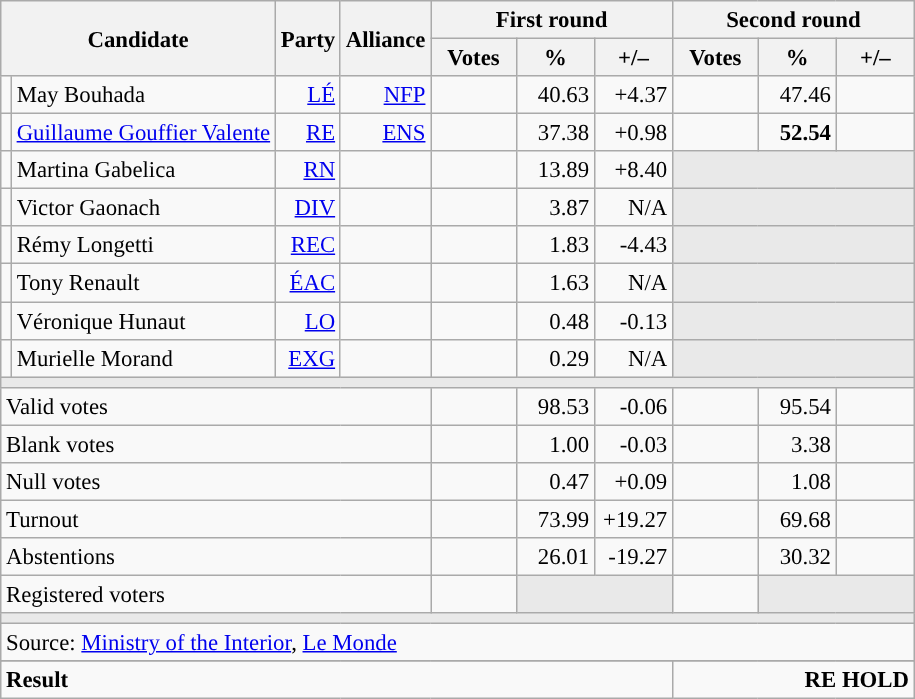<table class="wikitable" style="text-align:right;font-size:95%;">
<tr>
<th rowspan="2" colspan="2">Candidate</th>
<th rowspan="2">Party</th>
<th rowspan="2">Alliance</th>
<th colspan="3">First round</th>
<th colspan="3">Second round</th>
</tr>
<tr>
<th style="width:50px;">Votes</th>
<th style="width:45px;">%</th>
<th style="width:45px;">+/–</th>
<th style="width:50px;">Votes</th>
<th style="width:45px;">%</th>
<th style="width:45px;">+/–</th>
</tr>
<tr>
<td style="color:inherit;background:"></td>
<td style="text-align:left;">May Bouhada</td>
<td><a href='#'>LÉ</a></td>
<td><a href='#'>NFP</a></td>
<td></td>
<td>40.63</td>
<td>+4.37</td>
<td></td>
<td>47.46</td>
<td></td>
</tr>
<tr>
<td style="color:inherit;background:"></td>
<td style="text-align:left;"><a href='#'>Guillaume Gouffier Valente</a></td>
<td><a href='#'>RE</a></td>
<td><a href='#'>ENS</a></td>
<td></td>
<td>37.38</td>
<td>+0.98</td>
<td><strong></strong></td>
<td><strong>52.54</strong></td>
<td></td>
</tr>
<tr>
<td style="color:inherit;background:"></td>
<td style="text-align:left;">Martina Gabelica</td>
<td><a href='#'>RN</a></td>
<td></td>
<td></td>
<td>13.89</td>
<td>+8.40</td>
<td colspan="3" style="background:#E9E9E9;"></td>
</tr>
<tr>
<td style="color:inherit;background:"></td>
<td style="text-align:left;">Victor Gaonach</td>
<td><a href='#'>DIV</a></td>
<td></td>
<td></td>
<td>3.87</td>
<td>N/A</td>
<td colspan="3" style="background:#E9E9E9;"></td>
</tr>
<tr>
<td style="color:inherit;background:"></td>
<td style="text-align:left;">Rémy Longetti</td>
<td><a href='#'>REC</a></td>
<td></td>
<td></td>
<td>1.83</td>
<td>-4.43</td>
<td colspan="3" style="background:#E9E9E9;"></td>
</tr>
<tr>
<td style="color:inherit;background:"></td>
<td style="text-align:left;">Tony Renault</td>
<td><a href='#'>ÉAC</a></td>
<td></td>
<td></td>
<td>1.63</td>
<td>N/A</td>
<td colspan="3" style="background:#E9E9E9;"></td>
</tr>
<tr>
<td style="color:inherit;background:"></td>
<td style="text-align:left;">Véronique Hunaut</td>
<td><a href='#'>LO</a></td>
<td></td>
<td></td>
<td>0.48</td>
<td>-0.13</td>
<td colspan="3" style="background:#E9E9E9;"></td>
</tr>
<tr>
<td style="color:inherit;background:"></td>
<td style="text-align:left;">Murielle Morand</td>
<td><a href='#'>EXG</a></td>
<td></td>
<td></td>
<td>0.29</td>
<td>N/A</td>
<td colspan="3" style="background:#E9E9E9;"></td>
</tr>
<tr>
<td colspan="10" style="background:#E9E9E9;"></td>
</tr>
<tr>
<td colspan="4" style="text-align:left;">Valid votes</td>
<td></td>
<td>98.53</td>
<td>-0.06</td>
<td></td>
<td>95.54</td>
<td></td>
</tr>
<tr>
<td colspan="4" style="text-align:left;">Blank votes</td>
<td></td>
<td>1.00</td>
<td>-0.03</td>
<td></td>
<td>3.38</td>
<td></td>
</tr>
<tr>
<td colspan="4" style="text-align:left;">Null votes</td>
<td></td>
<td>0.47</td>
<td>+0.09</td>
<td></td>
<td>1.08</td>
<td></td>
</tr>
<tr>
<td colspan="4" style="text-align:left;">Turnout</td>
<td></td>
<td>73.99</td>
<td>+19.27</td>
<td></td>
<td>69.68</td>
<td></td>
</tr>
<tr>
<td colspan="4" style="text-align:left;">Abstentions</td>
<td></td>
<td>26.01</td>
<td>-19.27</td>
<td></td>
<td>30.32</td>
<td></td>
</tr>
<tr>
<td colspan="4" style="text-align:left;">Registered voters</td>
<td></td>
<td colspan="2" style="background:#E9E9E9;"></td>
<td></td>
<td colspan="2" style="background:#E9E9E9;"></td>
</tr>
<tr>
<td colspan="10" style="background:#E9E9E9;"></td>
</tr>
<tr>
<td colspan="10" style="text-align:left;">Source: <a href='#'>Ministry of the Interior</a>, <a href='#'>Le Monde</a></td>
</tr>
<tr>
</tr>
<tr style="font-weight:bold">
<td colspan="7" style="text-align:left;">Result</td>
<td colspan="7" style="background-color:">RE HOLD</td>
</tr>
</table>
